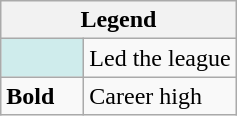<table class="wikitable">
<tr>
<th colspan="2">Legend</th>
</tr>
<tr>
<td style="background:#cfecec; width:3em;"></td>
<td>Led the league</td>
</tr>
<tr>
<td><strong>Bold</strong></td>
<td>Career high</td>
</tr>
</table>
